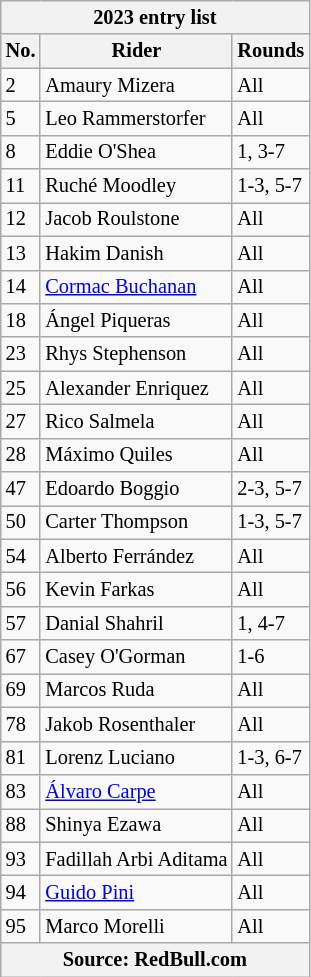<table class="wikitable" style="font-size: 85%">
<tr>
<th colspan="3">2023 entry list</th>
</tr>
<tr>
<th>No.</th>
<th>Rider</th>
<th>Rounds</th>
</tr>
<tr>
<td>2</td>
<td> Amaury Mizera</td>
<td>All</td>
</tr>
<tr>
<td>5</td>
<td> Leo Rammerstorfer</td>
<td>All</td>
</tr>
<tr>
<td>8</td>
<td> Eddie O'Shea</td>
<td>1, 3-7</td>
</tr>
<tr>
<td>11</td>
<td> Ruché Moodley</td>
<td>1-3, 5-7</td>
</tr>
<tr>
<td>12</td>
<td> Jacob Roulstone</td>
<td>All</td>
</tr>
<tr>
<td>13</td>
<td> Hakim Danish</td>
<td>All</td>
</tr>
<tr>
<td>14</td>
<td> <a href='#'>Cormac Buchanan</a></td>
<td>All</td>
</tr>
<tr>
<td>18</td>
<td> Ángel Piqueras</td>
<td>All</td>
</tr>
<tr>
<td>23</td>
<td> Rhys Stephenson</td>
<td>All</td>
</tr>
<tr>
<td>25</td>
<td> Alexander Enriquez</td>
<td>All</td>
</tr>
<tr>
<td>27</td>
<td> Rico Salmela</td>
<td>All</td>
</tr>
<tr>
<td>28</td>
<td> Máximo Quiles</td>
<td>All</td>
</tr>
<tr>
<td>47</td>
<td> Edoardo Boggio</td>
<td>2-3, 5-7</td>
</tr>
<tr>
<td>50</td>
<td> Carter Thompson</td>
<td>1-3, 5-7</td>
</tr>
<tr>
<td>54</td>
<td> Alberto Ferrández</td>
<td>All</td>
</tr>
<tr>
<td>56</td>
<td> Kevin Farkas</td>
<td>All</td>
</tr>
<tr>
<td>57</td>
<td> Danial Shahril</td>
<td>1, 4-7</td>
</tr>
<tr>
<td>67</td>
<td> Casey O'Gorman</td>
<td>1-6</td>
</tr>
<tr>
<td>69</td>
<td> Marcos Ruda</td>
<td>All</td>
</tr>
<tr>
<td>78</td>
<td> Jakob Rosenthaler</td>
<td>All</td>
</tr>
<tr>
<td>81</td>
<td> Lorenz Luciano</td>
<td>1-3, 6-7</td>
</tr>
<tr>
<td>83</td>
<td> <a href='#'>Álvaro Carpe</a></td>
<td>All</td>
</tr>
<tr>
<td>88</td>
<td> Shinya Ezawa</td>
<td>All</td>
</tr>
<tr>
<td>93</td>
<td> Fadillah Arbi Aditama</td>
<td>All</td>
</tr>
<tr>
<td>94</td>
<td> <a href='#'>Guido Pini</a></td>
<td>All</td>
</tr>
<tr>
<td>95</td>
<td> Marco Morelli</td>
<td>All</td>
</tr>
<tr>
<th colspan="4" style="text-align:center">Source: RedBull.com</th>
</tr>
</table>
